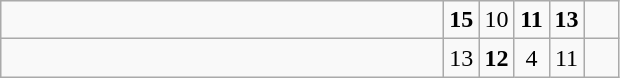<table class="wikitable">
<tr>
<td style="width:18em"></td>
<td align=center style="width:1em"><strong>15</strong></td>
<td align=center style="width:1em">10</td>
<td align=center style="width:1em"><strong>11</strong></td>
<td align=center style="width:1em"><strong>13</strong></td>
<td align=center style="width:1em"></td>
</tr>
<tr>
<td style="width:18em"></td>
<td align=center style="width:1em">13</td>
<td align=center style="width:1em"><strong>12</strong></td>
<td align=center style="width:1em">4</td>
<td align=center style="width:1em">11</td>
<td align=center style="width:1em"></td>
</tr>
</table>
